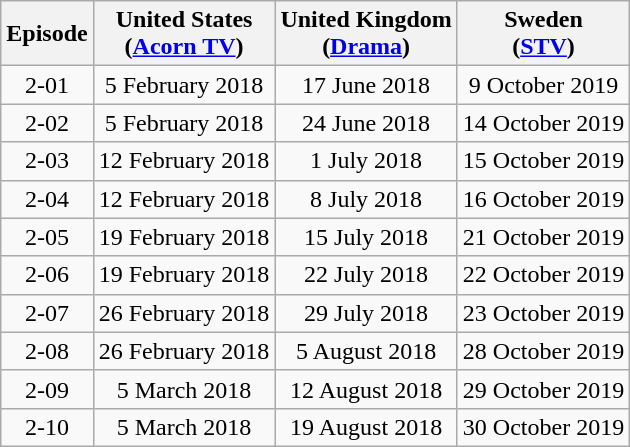<table class="wikitable sortable" style="text-align:center">
<tr>
<th>Episode</th>
<th>United States<br>(<a href='#'>Acorn TV</a>)</th>
<th>United Kingdom<br>(<a href='#'>Drama</a>)</th>
<th>Sweden<br>(<a href='#'>STV</a>)</th>
</tr>
<tr>
<td>2-01</td>
<td>5 February 2018</td>
<td>17 June 2018</td>
<td>9 October 2019</td>
</tr>
<tr>
<td>2-02</td>
<td>5 February 2018</td>
<td>24 June 2018</td>
<td>14 October 2019</td>
</tr>
<tr>
<td>2-03</td>
<td>12 February 2018</td>
<td>1 July 2018</td>
<td>15 October 2019</td>
</tr>
<tr>
<td>2-04</td>
<td>12 February 2018</td>
<td>8 July 2018</td>
<td>16 October 2019</td>
</tr>
<tr>
<td>2-05</td>
<td>19 February 2018</td>
<td>15 July 2018</td>
<td>21 October 2019</td>
</tr>
<tr>
<td>2-06</td>
<td>19 February 2018</td>
<td>22 July 2018</td>
<td>22 October 2019</td>
</tr>
<tr>
<td>2-07</td>
<td>26 February 2018</td>
<td>29 July 2018</td>
<td>23 October 2019</td>
</tr>
<tr>
<td>2-08</td>
<td>26 February 2018</td>
<td>5 August 2018</td>
<td>28 October 2019</td>
</tr>
<tr>
<td>2-09</td>
<td>5 March 2018</td>
<td>12 August 2018</td>
<td>29 October 2019</td>
</tr>
<tr>
<td>2-10</td>
<td>5 March 2018</td>
<td>19 August 2018</td>
<td>30 October 2019</td>
</tr>
</table>
